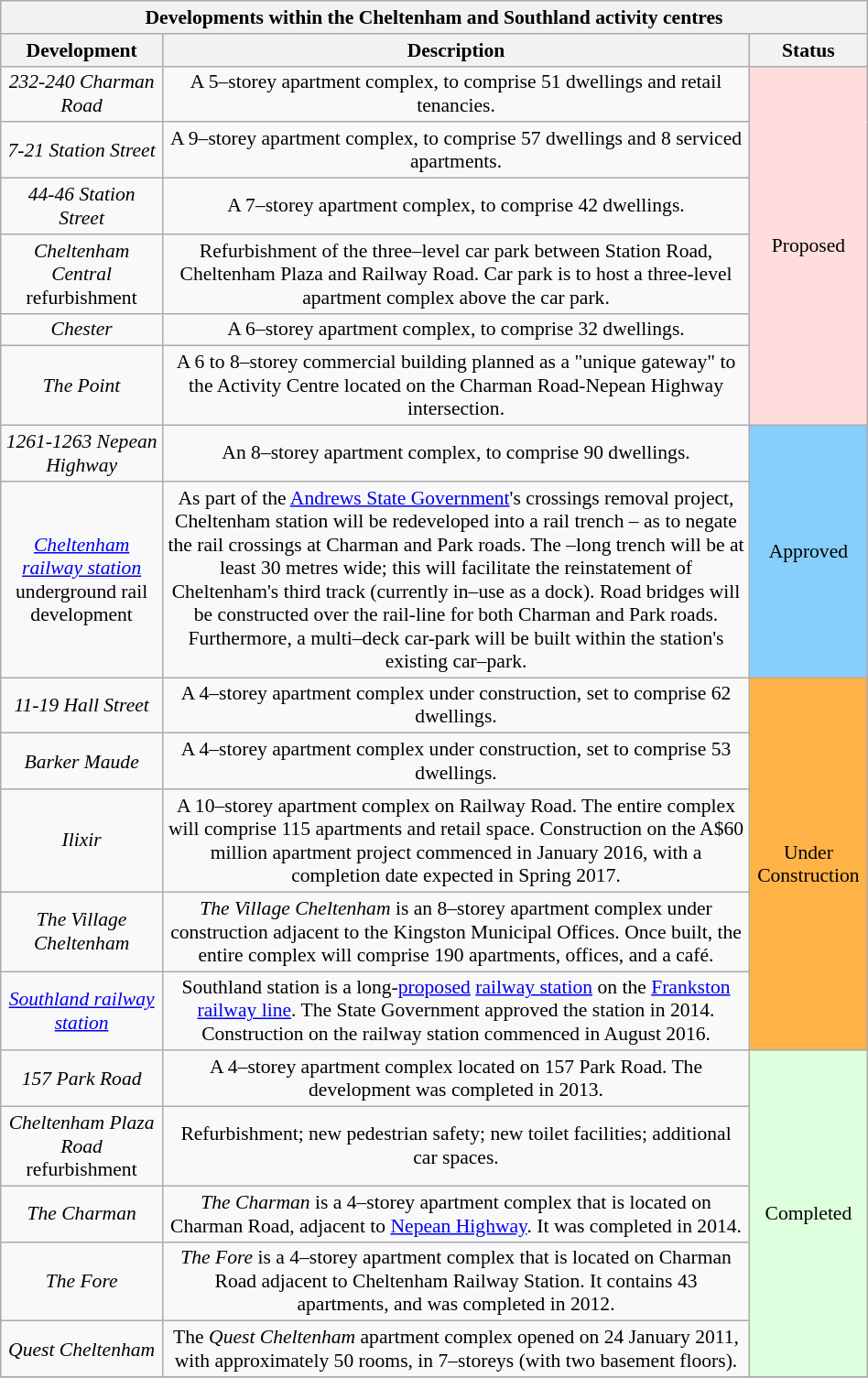<table class="wikitable collapsible collapsed" style="text-align:center; font-size:90%; margin:auto; width:50%;">
<tr>
<th colspan="3">Developments within the Cheltenham and Southland activity centres</th>
</tr>
<tr>
<th>Development</th>
<th>Description</th>
<th>Status</th>
</tr>
<tr>
<td><em>232-240 Charman Road</em></td>
<td>A 5–storey apartment complex, to comprise 51 dwellings and retail tenancies.</td>
<td rowspan="6" style="background:#fdd; text-align:center;">Proposed</td>
</tr>
<tr>
<td><em>7-21 Station Street</em></td>
<td>A 9–storey apartment complex, to comprise 57 dwellings and 8 serviced apartments.</td>
</tr>
<tr>
<td><em>44-46 Station Street</em></td>
<td>A 7–storey apartment complex, to comprise 42 dwellings.</td>
</tr>
<tr>
<td><em>Cheltenham Central</em> refurbishment</td>
<td>Refurbishment of the three–level car park between Station Road, Cheltenham Plaza and Railway Road. Car park is to host a three-level apartment complex above the car park.</td>
</tr>
<tr>
<td><em>Chester</em></td>
<td>A 6–storey apartment complex, to comprise 32 dwellings.</td>
</tr>
<tr>
<td><em>The Point</em></td>
<td>A 6 to 8–storey commercial building planned as a "unique gateway" to the Activity Centre located on the Charman Road-Nepean Highway intersection.</td>
</tr>
<tr>
<td><em>1261-1263 Nepean Highway</em></td>
<td>An 8–storey apartment complex, to comprise 90 dwellings.</td>
<td rowspan="2" style="background:#87CEFA; text-align:center;">Approved</td>
</tr>
<tr>
<td><em><a href='#'>Cheltenham railway station</a></em> underground rail development</td>
<td>As part of the <a href='#'>Andrews State Government</a>'s crossings removal project, Cheltenham station will be redeveloped into a rail trench – as to negate the rail crossings at Charman and Park roads. The –long trench will be at least 30 metres wide; this will facilitate the reinstatement of Cheltenham's third track (currently in–use as a dock). Road bridges will be constructed over the rail-line for both Charman and Park roads. Furthermore, a multi–deck car-park will be built within the station's existing car–park.</td>
</tr>
<tr>
<td><em>11-19 Hall Street</em></td>
<td>A 4–storey apartment complex under construction, set to comprise 62 dwellings.</td>
<td rowspan="5" style="background:#FFB347; text-align:center;">Under Construction</td>
</tr>
<tr>
<td><em>Barker Maude</em></td>
<td>A 4–storey apartment complex under construction, set to comprise 53 dwellings.</td>
</tr>
<tr>
<td><em>Ilixir</em></td>
<td>A 10–storey apartment complex on Railway Road. The entire complex will comprise 115 apartments and retail space. Construction on the A$60 million apartment project commenced in January 2016, with a completion date expected in Spring 2017.</td>
</tr>
<tr>
<td><em>The Village Cheltenham</em></td>
<td><em>The Village Cheltenham</em> is an 8–storey apartment complex under construction adjacent to the Kingston Municipal Offices. Once built, the entire complex will comprise 190 apartments, offices, and a café.</td>
</tr>
<tr>
<td><em><a href='#'>Southland railway station</a></em></td>
<td>Southland station is a long-<a href='#'>proposed</a> <a href='#'>railway station</a> on the <a href='#'>Frankston railway line</a>. The State Government approved the station in 2014. Construction on the railway station commenced in August 2016.</td>
</tr>
<tr>
<td><em>157 Park Road</em></td>
<td>A 4–storey apartment complex located on 157 Park Road. The development was completed in 2013.</td>
<td rowspan="5" style="background:#dfd; text-align:center;">Completed</td>
</tr>
<tr>
<td><em>Cheltenham Plaza Road</em> refurbishment</td>
<td>Refurbishment; new pedestrian safety; new toilet facilities; additional car spaces.</td>
</tr>
<tr>
<td><em>The Charman</em></td>
<td><em>The Charman</em> is a 4–storey apartment complex that is located on Charman Road, adjacent to <a href='#'>Nepean Highway</a>. It was completed in 2014.</td>
</tr>
<tr>
<td><em>The Fore</em></td>
<td><em>The Fore</em> is a 4–storey apartment complex that is located on Charman Road adjacent to Cheltenham Railway Station. It contains 43 apartments, and was completed in 2012.</td>
</tr>
<tr>
<td><em>Quest Cheltenham</em></td>
<td>The <em>Quest Cheltenham</em> apartment complex opened on 24 January 2011, with approximately 50 rooms, in 7–storeys (with two basement floors).</td>
</tr>
<tr>
</tr>
</table>
